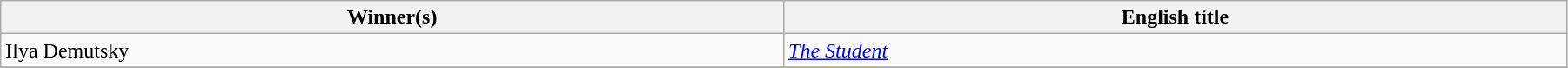<table class="wikitable" width="95%" cellpadding="5">
<tr>
<th width="18%">Winner(s)</th>
<th width="18%">English title</th>
</tr>
<tr>
<td> Ilya Demutsky</td>
<td><em><a href='#'>The Student</a></em></td>
</tr>
<tr>
</tr>
</table>
